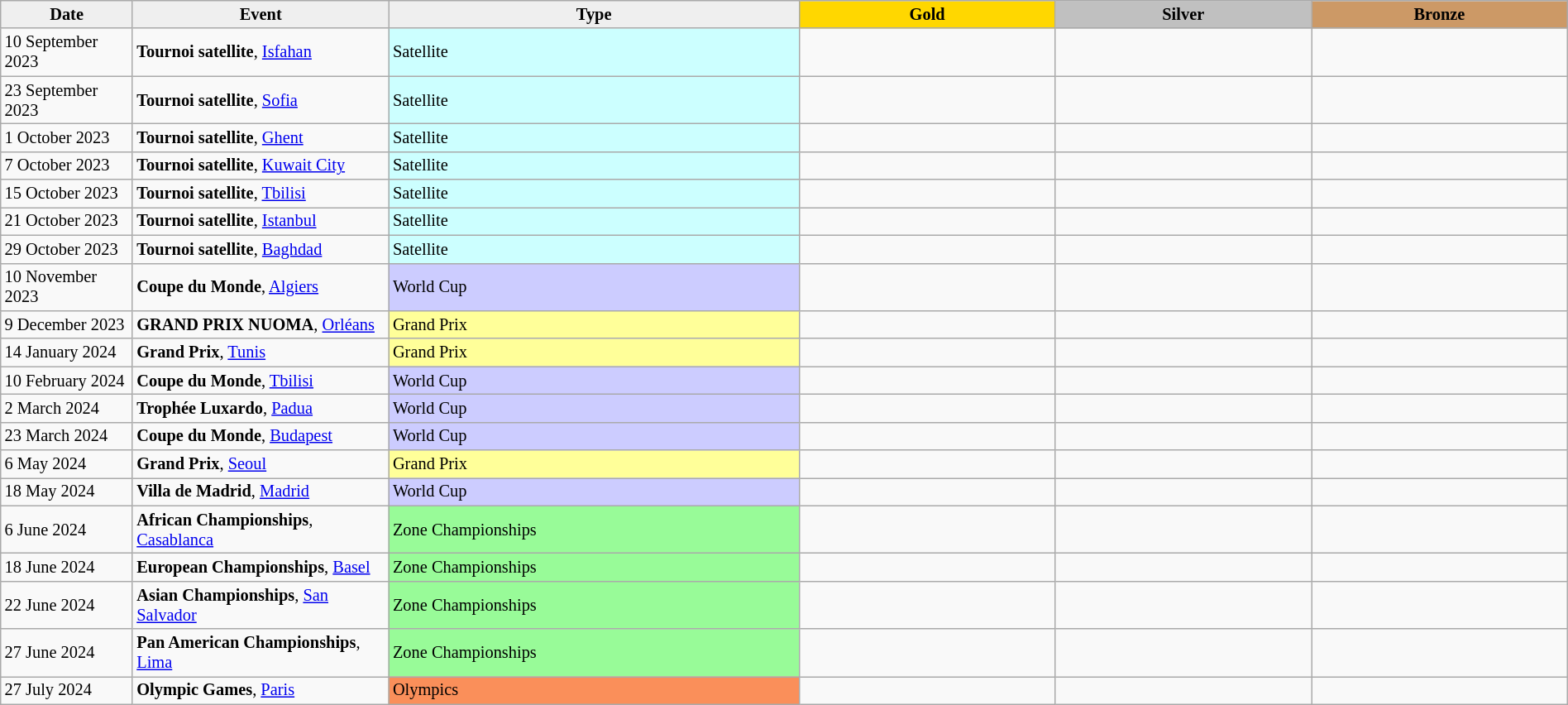<table class="wikitable sortable" style="font-size: 85%" width="100%">
<tr align=center>
<th scope=col style="width:100px; background: #efefef;">Date</th>
<th scope=col style="width:200px; background: #efefef;">Event</th>
<th scope=col style="background: #efefef;">Type</th>
<th scope=col colspan=1 style="width:200px; background: gold;">Gold</th>
<th scope=col colspan=1 style="width:200px; background: silver;">Silver</th>
<th scope=col colspan=1 style="width:200px; background: #cc9966;">Bronze</th>
</tr>
<tr>
<td>10 September 2023</td>
<td><strong>Tournoi satellite</strong>, <a href='#'>Isfahan</a></td>
<td bgcolor="#ccffff">Satellite</td>
<td></td>
<td></td>
<td><br></td>
</tr>
<tr>
<td>23 September 2023</td>
<td><strong>Tournoi satellite</strong>, <a href='#'>Sofia</a></td>
<td bgcolor="#ccffff">Satellite</td>
<td></td>
<td></td>
<td><br></td>
</tr>
<tr>
<td>1 October 2023</td>
<td><strong>Tournoi satellite</strong>, <a href='#'>Ghent</a></td>
<td bgcolor="#ccffff">Satellite</td>
<td></td>
<td></td>
<td><br></td>
</tr>
<tr>
<td>7 October 2023</td>
<td><strong>Tournoi satellite</strong>, <a href='#'>Kuwait City</a></td>
<td bgcolor="#ccffff">Satellite</td>
<td></td>
<td></td>
<td><br></td>
</tr>
<tr>
<td>15 October 2023</td>
<td><strong>Tournoi satellite</strong>, <a href='#'>Tbilisi</a></td>
<td bgcolor="#ccffff">Satellite</td>
<td></td>
<td></td>
<td><br></td>
</tr>
<tr>
<td>21 October 2023</td>
<td><strong>Tournoi satellite</strong>, <a href='#'>Istanbul</a></td>
<td bgcolor="#ccffff">Satellite</td>
<td></td>
<td></td>
<td><br></td>
</tr>
<tr>
<td>29 October 2023</td>
<td><strong>Tournoi satellite</strong>, <a href='#'>Baghdad</a></td>
<td bgcolor="#ccffff">Satellite</td>
<td></td>
<td></td>
<td><br></td>
</tr>
<tr>
<td>10 November 2023</td>
<td><strong>Coupe du Monde</strong>, <a href='#'>Algiers</a></td>
<td bgcolor="#ccccff">World Cup</td>
<td></td>
<td></td>
<td><br></td>
</tr>
<tr>
<td>9 December 2023</td>
<td><strong>GRAND PRIX NUOMA</strong>, <a href='#'>Orléans</a></td>
<td bgcolor="#ffff99">Grand Prix</td>
<td></td>
<td></td>
<td><br></td>
</tr>
<tr>
<td>14 January 2024</td>
<td><strong>Grand Prix</strong>, <a href='#'>Tunis</a></td>
<td bgcolor="#ffff99">Grand Prix</td>
<td></td>
<td></td>
<td><br></td>
</tr>
<tr>
<td>10 February 2024</td>
<td><strong>Coupe du Monde</strong>, <a href='#'>Tbilisi</a></td>
<td bgcolor="#ccccff">World Cup</td>
<td></td>
<td></td>
<td><br></td>
</tr>
<tr>
<td>2 March 2024</td>
<td><strong>Trophée Luxardo</strong>, <a href='#'>Padua</a></td>
<td bgcolor="#ccccff">World Cup</td>
<td></td>
<td></td>
<td><br></td>
</tr>
<tr>
<td>23 March 2024</td>
<td><strong>Coupe du Monde</strong>, <a href='#'>Budapest</a></td>
<td bgcolor="#ccccff">World Cup</td>
<td></td>
<td></td>
<td><br></td>
</tr>
<tr>
<td>6 May 2024</td>
<td><strong>Grand Prix</strong>, <a href='#'>Seoul</a></td>
<td bgcolor="#ffff99">Grand Prix</td>
<td></td>
<td></td>
<td><br></td>
</tr>
<tr>
<td>18 May 2024</td>
<td><strong>Villa de Madrid</strong>, <a href='#'>Madrid</a></td>
<td bgcolor="#ccccff">World Cup</td>
<td></td>
<td></td>
<td><br></td>
</tr>
<tr>
<td>6 June 2024</td>
<td><strong>African Championships</strong>, <a href='#'>Casablanca</a></td>
<td bgcolor="#98fb98">Zone Championships</td>
<td></td>
<td></td>
<td></td>
</tr>
<tr>
<td>18 June 2024</td>
<td><strong>European Championships</strong>, <a href='#'>Basel</a></td>
<td bgcolor="#98fb98">Zone Championships</td>
<td></td>
<td></td>
<td></td>
</tr>
<tr>
<td>22 June 2024</td>
<td><strong>Asian Championships</strong>, <a href='#'>San Salvador</a></td>
<td bgcolor="#98fb98">Zone Championships</td>
<td></td>
<td></td>
<td></td>
</tr>
<tr>
<td>27 June 2024</td>
<td><strong>Pan American Championships</strong>, <a href='#'>Lima</a></td>
<td bgcolor="#98fb98">Zone Championships</td>
<td></td>
<td></td>
<td><br></td>
</tr>
<tr>
<td>27 July 2024</td>
<td><strong>Olympic Games</strong>, <a href='#'>Paris</a></td>
<td bgcolor="#fa8f5a">Olympics</td>
<td></td>
<td></td>
<td></td>
</tr>
</table>
